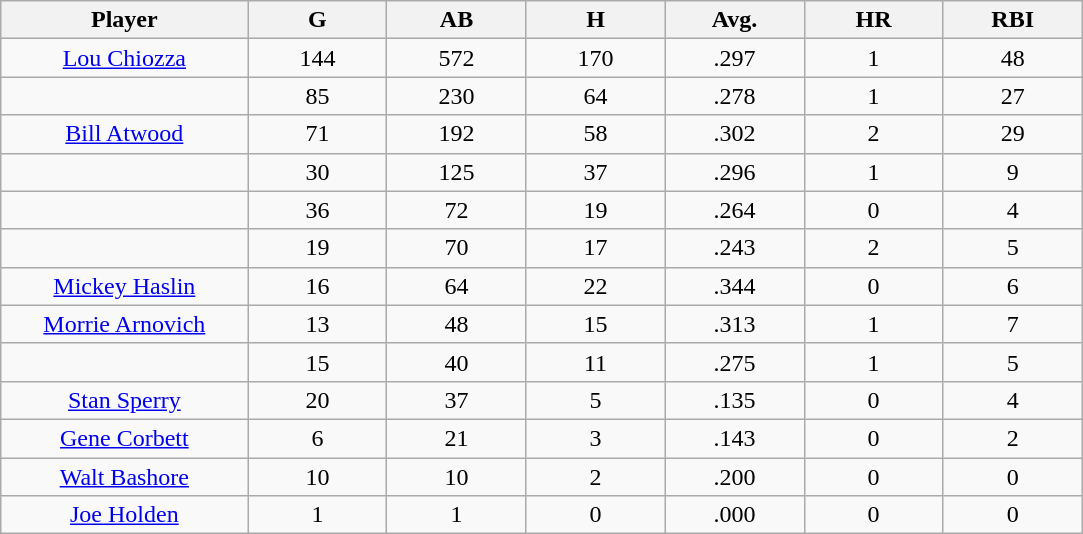<table class="wikitable sortable">
<tr>
<th bgcolor="#DDDDFF" width="16%">Player</th>
<th bgcolor="#DDDDFF" width="9%">G</th>
<th bgcolor="#DDDDFF" width="9%">AB</th>
<th bgcolor="#DDDDFF" width="9%">H</th>
<th bgcolor="#DDDDFF" width="9%">Avg.</th>
<th bgcolor="#DDDDFF" width="9%">HR</th>
<th bgcolor="#DDDDFF" width="9%">RBI</th>
</tr>
<tr align="center">
<td><a href='#'>Lou Chiozza</a></td>
<td>144</td>
<td>572</td>
<td>170</td>
<td>.297</td>
<td>1</td>
<td>48</td>
</tr>
<tr align=center>
<td></td>
<td>85</td>
<td>230</td>
<td>64</td>
<td>.278</td>
<td>1</td>
<td>27</td>
</tr>
<tr align="center">
<td><a href='#'>Bill Atwood</a></td>
<td>71</td>
<td>192</td>
<td>58</td>
<td>.302</td>
<td>2</td>
<td>29</td>
</tr>
<tr align=center>
<td></td>
<td>30</td>
<td>125</td>
<td>37</td>
<td>.296</td>
<td>1</td>
<td>9</td>
</tr>
<tr align="center">
<td></td>
<td>36</td>
<td>72</td>
<td>19</td>
<td>.264</td>
<td>0</td>
<td>4</td>
</tr>
<tr align="center">
<td></td>
<td>19</td>
<td>70</td>
<td>17</td>
<td>.243</td>
<td>2</td>
<td>5</td>
</tr>
<tr align="center">
<td><a href='#'>Mickey Haslin</a></td>
<td>16</td>
<td>64</td>
<td>22</td>
<td>.344</td>
<td>0</td>
<td>6</td>
</tr>
<tr align=center>
<td><a href='#'>Morrie Arnovich</a></td>
<td>13</td>
<td>48</td>
<td>15</td>
<td>.313</td>
<td>1</td>
<td>7</td>
</tr>
<tr align=center>
<td></td>
<td>15</td>
<td>40</td>
<td>11</td>
<td>.275</td>
<td>1</td>
<td>5</td>
</tr>
<tr align="center">
<td><a href='#'>Stan Sperry</a></td>
<td>20</td>
<td>37</td>
<td>5</td>
<td>.135</td>
<td>0</td>
<td>4</td>
</tr>
<tr align=center>
<td><a href='#'>Gene Corbett</a></td>
<td>6</td>
<td>21</td>
<td>3</td>
<td>.143</td>
<td>0</td>
<td>2</td>
</tr>
<tr align=center>
<td><a href='#'>Walt Bashore</a></td>
<td>10</td>
<td>10</td>
<td>2</td>
<td>.200</td>
<td>0</td>
<td>0</td>
</tr>
<tr align=center>
<td><a href='#'>Joe Holden</a></td>
<td>1</td>
<td>1</td>
<td>0</td>
<td>.000</td>
<td>0</td>
<td>0</td>
</tr>
</table>
